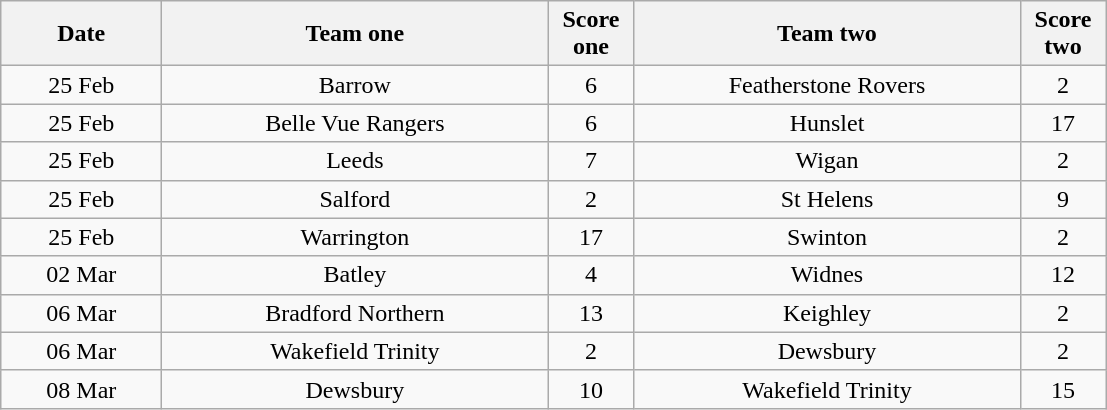<table class="wikitable" style="text-align: center">
<tr>
<th width=100>Date</th>
<th width=250>Team one</th>
<th width=50>Score one</th>
<th width=250>Team two</th>
<th width=50>Score two</th>
</tr>
<tr>
<td>25 Feb</td>
<td>Barrow</td>
<td>6</td>
<td>Featherstone Rovers</td>
<td>2</td>
</tr>
<tr>
<td>25 Feb</td>
<td>Belle Vue Rangers</td>
<td>6</td>
<td>Hunslet</td>
<td>17</td>
</tr>
<tr>
<td>25 Feb</td>
<td>Leeds</td>
<td>7</td>
<td>Wigan</td>
<td>2</td>
</tr>
<tr>
<td>25 Feb</td>
<td>Salford</td>
<td>2</td>
<td>St Helens</td>
<td>9</td>
</tr>
<tr>
<td>25 Feb</td>
<td>Warrington</td>
<td>17</td>
<td>Swinton</td>
<td>2</td>
</tr>
<tr>
<td>02 Mar</td>
<td>Batley</td>
<td>4</td>
<td>Widnes</td>
<td>12</td>
</tr>
<tr>
<td>06 Mar</td>
<td>Bradford Northern</td>
<td>13</td>
<td>Keighley</td>
<td>2</td>
</tr>
<tr>
<td>06 Mar</td>
<td>Wakefield Trinity</td>
<td>2</td>
<td>Dewsbury</td>
<td>2</td>
</tr>
<tr>
<td>08 Mar</td>
<td>Dewsbury</td>
<td>10</td>
<td>Wakefield Trinity</td>
<td>15</td>
</tr>
</table>
